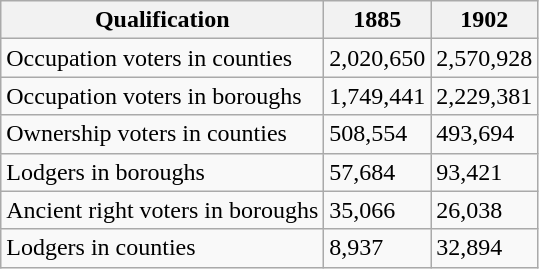<table class="wikitable">
<tr>
<th>Qualification</th>
<th>1885</th>
<th>1902</th>
</tr>
<tr>
<td>Occupation voters in counties</td>
<td>2,020,650</td>
<td>2,570,928</td>
</tr>
<tr>
<td>Occupation voters in boroughs</td>
<td>1,749,441</td>
<td>2,229,381</td>
</tr>
<tr>
<td>Ownership voters in counties</td>
<td>508,554</td>
<td>493,694</td>
</tr>
<tr>
<td>Lodgers in boroughs</td>
<td>57,684</td>
<td>93,421</td>
</tr>
<tr>
<td>Ancient right voters in boroughs</td>
<td>35,066</td>
<td>26,038</td>
</tr>
<tr>
<td>Lodgers in counties</td>
<td>8,937</td>
<td>32,894</td>
</tr>
</table>
